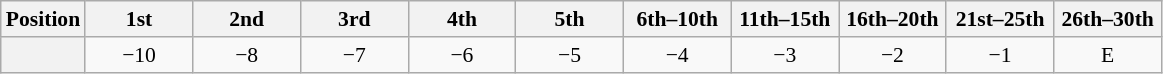<table class="wikitable" style="font-size:90%;text-align:center">
<tr>
<th style="text-align:left">Position</th>
<th style="width:65px;">1st</th>
<th style="width:65px;">2nd</th>
<th style="width:65px;">3rd</th>
<th style="width:65px;">4th</th>
<th style="width:65px;">5th</th>
<th style="width:65px;">6th–10th</th>
<th style="width:65px;">11th–15th</th>
<th style="width:65px;">16th–20th</th>
<th style="width:65px;">21st–25th</th>
<th style="width:65px;">26th–30th</th>
</tr>
<tr>
<th style="text-align:left"></th>
<td>−10</td>
<td>−8</td>
<td>−7</td>
<td>−6</td>
<td>−5</td>
<td>−4</td>
<td>−3</td>
<td>−2</td>
<td>−1</td>
<td>E</td>
</tr>
</table>
